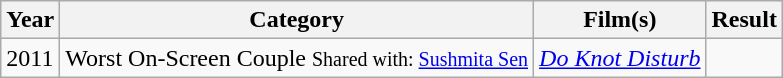<table class="wikitable">
<tr style="background:#ebf5ff;">
<th>Year</th>
<th>Category</th>
<th>Film(s)</th>
<th>Result</th>
</tr>
<tr>
<td>2011</td>
<td>Worst On-Screen Couple <small>Shared with: <a href='#'>Sushmita Sen</a></small></td>
<td><em><a href='#'>Do Knot Disturb</a></em></td>
<td></td>
</tr>
</table>
